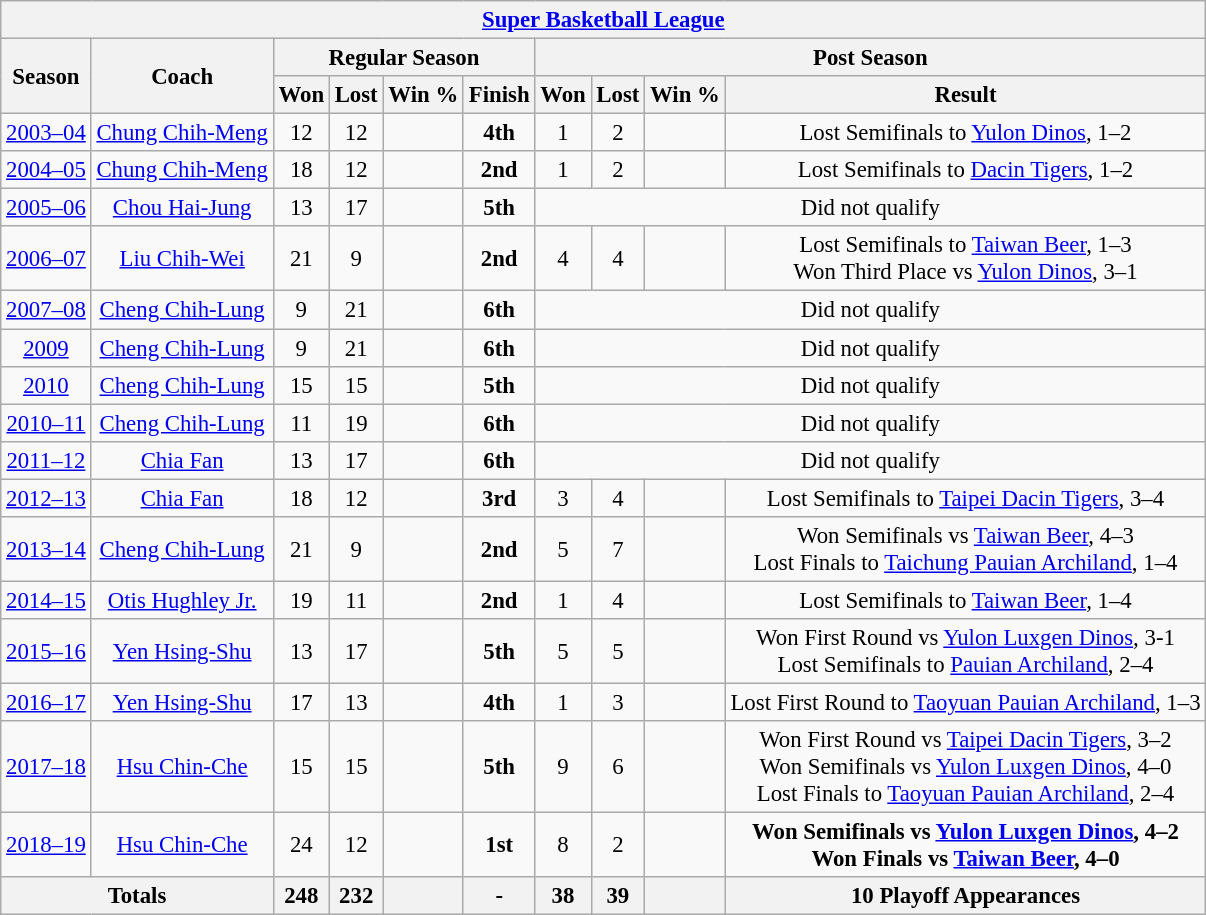<table class="wikitable" style="font-size: 95%; text-align:center;">
<tr>
<th colspan="10"><a href='#'>Super Basketball League</a></th>
</tr>
<tr>
<th rowspan="2">Season</th>
<th rowspan="2">Coach</th>
<th colspan="4">Regular Season</th>
<th colspan="4">Post Season</th>
</tr>
<tr>
<th>Won</th>
<th>Lost</th>
<th>Win %</th>
<th>Finish</th>
<th>Won</th>
<th>Lost</th>
<th>Win %</th>
<th>Result</th>
</tr>
<tr>
<td><a href='#'>2003–04</a></td>
<td><a href='#'>Chung Chih-Meng</a></td>
<td>12</td>
<td>12</td>
<td></td>
<td><strong>4th</strong></td>
<td>1</td>
<td>2</td>
<td></td>
<td>Lost Semifinals to <a href='#'>Yulon Dinos</a>, 1–2</td>
</tr>
<tr>
<td><a href='#'>2004–05</a></td>
<td><a href='#'>Chung Chih-Meng</a></td>
<td>18</td>
<td>12</td>
<td></td>
<td><strong>2nd</strong></td>
<td>1</td>
<td>2</td>
<td></td>
<td>Lost Semifinals to <a href='#'>Dacin Tigers</a>, 1–2</td>
</tr>
<tr>
<td><a href='#'>2005–06</a></td>
<td><a href='#'>Chou Hai-Jung</a></td>
<td>13</td>
<td>17</td>
<td></td>
<td><strong>5th</strong></td>
<td colspan=4>Did not qualify</td>
</tr>
<tr>
<td><a href='#'>2006–07</a></td>
<td><a href='#'>Liu Chih-Wei</a></td>
<td>21</td>
<td>9</td>
<td></td>
<td><strong>2nd</strong></td>
<td>4</td>
<td>4</td>
<td></td>
<td>Lost Semifinals to <a href='#'>Taiwan Beer</a>, 1–3<br>Won Third Place vs <a href='#'>Yulon Dinos</a>, 3–1</td>
</tr>
<tr>
<td><a href='#'>2007–08</a></td>
<td><a href='#'>Cheng Chih-Lung</a></td>
<td>9</td>
<td>21</td>
<td></td>
<td><strong>6th</strong></td>
<td colspan=4>Did not qualify</td>
</tr>
<tr>
<td><a href='#'>2009</a></td>
<td><a href='#'>Cheng Chih-Lung</a></td>
<td>9</td>
<td>21</td>
<td></td>
<td><strong>6th</strong></td>
<td colspan=4>Did not qualify</td>
</tr>
<tr>
<td><a href='#'>2010</a></td>
<td><a href='#'>Cheng Chih-Lung</a></td>
<td>15</td>
<td>15</td>
<td></td>
<td><strong>5th</strong></td>
<td colspan=4>Did not qualify</td>
</tr>
<tr>
<td><a href='#'>2010–11</a></td>
<td><a href='#'>Cheng Chih-Lung</a></td>
<td>11</td>
<td>19</td>
<td></td>
<td><strong>6th</strong></td>
<td colspan=4>Did not qualify</td>
</tr>
<tr>
<td><a href='#'>2011–12</a></td>
<td><a href='#'>Chia Fan</a></td>
<td>13</td>
<td>17</td>
<td></td>
<td><strong>6th</strong></td>
<td colspan=4>Did not qualify</td>
</tr>
<tr>
<td><a href='#'>2012–13</a></td>
<td><a href='#'>Chia Fan</a></td>
<td>18</td>
<td>12</td>
<td></td>
<td><strong>3rd</strong></td>
<td>3</td>
<td>4</td>
<td></td>
<td>Lost Semifinals to <a href='#'>Taipei Dacin Tigers</a>, 3–4</td>
</tr>
<tr>
<td><a href='#'>2013–14</a></td>
<td><a href='#'>Cheng Chih-Lung</a></td>
<td>21</td>
<td>9</td>
<td></td>
<td><strong>2nd</strong></td>
<td>5</td>
<td>7</td>
<td></td>
<td>Won Semifinals vs <a href='#'>Taiwan Beer</a>, 4–3<br>Lost Finals to <a href='#'>Taichung Pauian Archiland</a>, 1–4</td>
</tr>
<tr>
<td><a href='#'>2014–15</a></td>
<td><a href='#'>Otis Hughley Jr.</a></td>
<td>19</td>
<td>11</td>
<td></td>
<td><strong>2nd</strong></td>
<td>1</td>
<td>4</td>
<td></td>
<td>Lost Semifinals to <a href='#'>Taiwan Beer</a>, 1–4</td>
</tr>
<tr>
<td><a href='#'>2015–16</a></td>
<td><a href='#'>Yen Hsing-Shu</a></td>
<td>13</td>
<td>17</td>
<td></td>
<td><strong>5th</strong></td>
<td>5</td>
<td>5</td>
<td></td>
<td>Won First Round vs <a href='#'>Yulon Luxgen Dinos</a>, 3-1<br>Lost Semifinals to <a href='#'>Pauian Archiland</a>, 2–4</td>
</tr>
<tr>
<td><a href='#'>2016–17</a></td>
<td><a href='#'>Yen Hsing-Shu</a></td>
<td>17</td>
<td>13</td>
<td></td>
<td><strong>4th</strong></td>
<td>1</td>
<td>3</td>
<td></td>
<td>Lost First Round to <a href='#'>Taoyuan Pauian Archiland</a>, 1–3</td>
</tr>
<tr>
<td><a href='#'>2017–18</a></td>
<td><a href='#'>Hsu Chin-Che</a></td>
<td>15</td>
<td>15</td>
<td></td>
<td><strong>5th</strong></td>
<td>9</td>
<td>6</td>
<td></td>
<td>Won First Round vs <a href='#'>Taipei Dacin Tigers</a>, 3–2<br>Won Semifinals vs <a href='#'>Yulon Luxgen Dinos</a>, 4–0<br>Lost Finals to <a href='#'>Taoyuan Pauian Archiland</a>, 2–4</td>
</tr>
<tr>
<td><a href='#'>2018–19</a></td>
<td><a href='#'>Hsu Chin-Che</a></td>
<td>24</td>
<td>12</td>
<td></td>
<td><strong>1st</strong></td>
<td>8</td>
<td>2</td>
<td></td>
<td><strong>Won Semifinals vs <a href='#'>Yulon Luxgen Dinos</a>, 4–2</strong><br><strong>Won Finals vs <a href='#'>Taiwan Beer</a>, 4–0</strong></td>
</tr>
<tr>
<th colspan="2">Totals</th>
<th>248</th>
<th>232</th>
<th></th>
<th>-</th>
<th>38</th>
<th>39</th>
<th></th>
<th>10 Playoff Appearances</th>
</tr>
</table>
